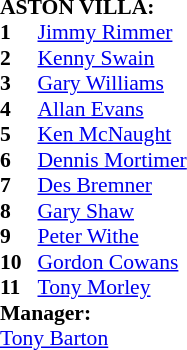<table style="font-size: 90%" cellspacing="0" cellpadding="0">
<tr>
<td colspan="4"><strong>ASTON VILLA:</strong></td>
</tr>
<tr>
<th width="25"></th>
</tr>
<tr>
<td><strong>1</strong></td>
<td> <a href='#'>Jimmy Rimmer</a></td>
</tr>
<tr>
<td><strong>2</strong></td>
<td> <a href='#'>Kenny Swain</a></td>
</tr>
<tr>
<td><strong>3</strong></td>
<td> <a href='#'>Gary Williams</a></td>
</tr>
<tr>
<td><strong>4</strong></td>
<td> <a href='#'>Allan Evans</a></td>
</tr>
<tr>
<td><strong>5</strong></td>
<td> <a href='#'>Ken McNaught</a></td>
</tr>
<tr>
<td><strong>6</strong></td>
<td> <a href='#'>Dennis Mortimer</a></td>
</tr>
<tr>
<td><strong>7</strong></td>
<td> <a href='#'>Des Bremner</a></td>
</tr>
<tr>
<td><strong>8</strong></td>
<td> <a href='#'>Gary Shaw</a></td>
</tr>
<tr>
<td><strong>9</strong></td>
<td> <a href='#'>Peter Withe</a></td>
</tr>
<tr>
<td><strong>10</strong></td>
<td> <a href='#'>Gordon Cowans</a></td>
</tr>
<tr>
<td><strong>11</strong></td>
<td> <a href='#'>Tony Morley</a></td>
</tr>
<tr>
<td colspan=4><strong>Manager:</strong></td>
</tr>
<tr>
<td colspan="4"> <a href='#'>Tony Barton</a></td>
</tr>
</table>
